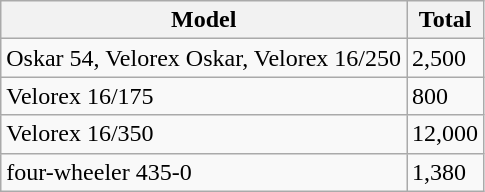<table class="wikitable">
<tr>
<th>Model</th>
<th>Total</th>
</tr>
<tr>
<td>Oskar 54, Velorex Oskar, Velorex 16/250</td>
<td>2,500</td>
</tr>
<tr>
<td>Velorex 16/175</td>
<td>800</td>
</tr>
<tr>
<td>Velorex 16/350</td>
<td>12,000</td>
</tr>
<tr>
<td>four-wheeler 435-0</td>
<td>1,380</td>
</tr>
</table>
